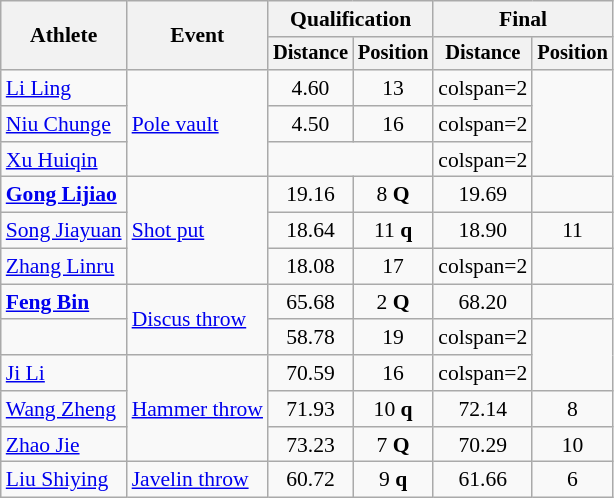<table class=wikitable style=font-size:90%>
<tr>
<th rowspan=2>Athlete</th>
<th rowspan=2>Event</th>
<th colspan=2>Qualification</th>
<th colspan=2>Final</th>
</tr>
<tr style=font-size:95%>
<th>Distance</th>
<th>Position</th>
<th>Distance</th>
<th>Position</th>
</tr>
<tr style=text-align:center>
<td style=text-align:left><a href='#'>Li Ling</a></td>
<td style=text-align:left rowspan=3><a href='#'>Pole vault</a></td>
<td>4.60</td>
<td>13</td>
<td>colspan=2 </td>
</tr>
<tr style=text-align:center>
<td style=text-align:left><a href='#'>Niu Chunge</a></td>
<td>4.50</td>
<td>16</td>
<td>colspan=2 </td>
</tr>
<tr style=text-align:center>
<td style=text-align:left><a href='#'>Xu Huiqin</a></td>
<td colspan=2></td>
<td>colspan=2 </td>
</tr>
<tr style=text-align:center>
<td style=text-align:left><strong><a href='#'>Gong Lijiao</a></strong></td>
<td style=text-align:left rowspan=3><a href='#'>Shot put</a></td>
<td>19.16</td>
<td>8 <strong>Q</strong></td>
<td>19.69</td>
<td></td>
</tr>
<tr style=text-align:center>
<td style=text-align:left><a href='#'>Song Jiayuan</a></td>
<td>18.64</td>
<td>11 <strong>q</strong></td>
<td>18.90</td>
<td>11</td>
</tr>
<tr style=text-align:center>
<td style=text-align:left><a href='#'>Zhang Linru</a></td>
<td>18.08</td>
<td>17</td>
<td>colspan=2 </td>
</tr>
<tr style=text-align:center>
<td style=text-align:left><strong><a href='#'>Feng Bin</a></strong></td>
<td style=text-align:left rowspan=2><a href='#'>Discus throw</a></td>
<td>65.68</td>
<td>2 <strong>Q</strong></td>
<td>68.20 </td>
<td></td>
</tr>
<tr style=text-align:center>
<td style=text-align:left></td>
<td>58.78</td>
<td>19</td>
<td>colspan=2 </td>
</tr>
<tr style=text-align:center>
<td style=text-align:left><a href='#'>Ji Li</a></td>
<td style=text-align:left rowspan=3><a href='#'>Hammer throw</a></td>
<td>70.59</td>
<td>16</td>
<td>colspan=2 </td>
</tr>
<tr style=text-align:center>
<td style=text-align:left><a href='#'>Wang Zheng</a></td>
<td>71.93</td>
<td>10 <strong>q</strong></td>
<td>72.14</td>
<td>8</td>
</tr>
<tr style=text-align:center>
<td style=text-align:left><a href='#'>Zhao Jie</a></td>
<td>73.23 </td>
<td>7 <strong>Q</strong></td>
<td>70.29</td>
<td>10</td>
</tr>
<tr style=text-align:center>
<td style=text-align:left><a href='#'>Liu Shiying</a></td>
<td style=text-align:left><a href='#'>Javelin throw</a></td>
<td>60.72</td>
<td>9 <strong>q</strong></td>
<td>61.66 </td>
<td>6</td>
</tr>
</table>
